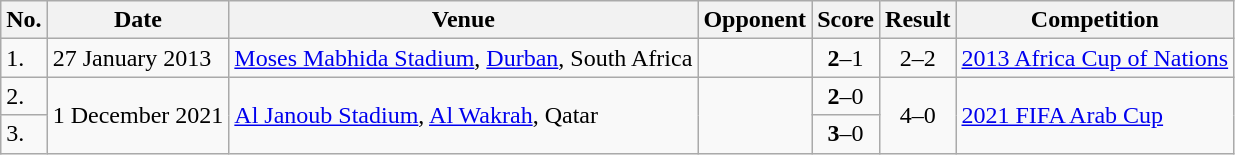<table class="wikitable">
<tr>
<th>No.</th>
<th>Date</th>
<th>Venue</th>
<th>Opponent</th>
<th>Score</th>
<th>Result</th>
<th>Competition</th>
</tr>
<tr>
<td>1.</td>
<td>27 January 2013</td>
<td><a href='#'>Moses Mabhida Stadium</a>, <a href='#'>Durban</a>, South Africa</td>
<td></td>
<td align=center><strong>2</strong>–1</td>
<td align=center>2–2</td>
<td><a href='#'>2013 Africa Cup of Nations</a></td>
</tr>
<tr>
<td>2.</td>
<td rowspan=2>1 December 2021</td>
<td rowspan=2><a href='#'>Al Janoub Stadium</a>, <a href='#'>Al Wakrah</a>, Qatar</td>
<td rowspan=2></td>
<td align=center><strong>2</strong>–0</td>
<td rowspan=2 align=center>4–0</td>
<td rowspan=2><a href='#'>2021 FIFA Arab Cup</a></td>
</tr>
<tr>
<td>3.</td>
<td align=center><strong>3</strong>–0</td>
</tr>
</table>
